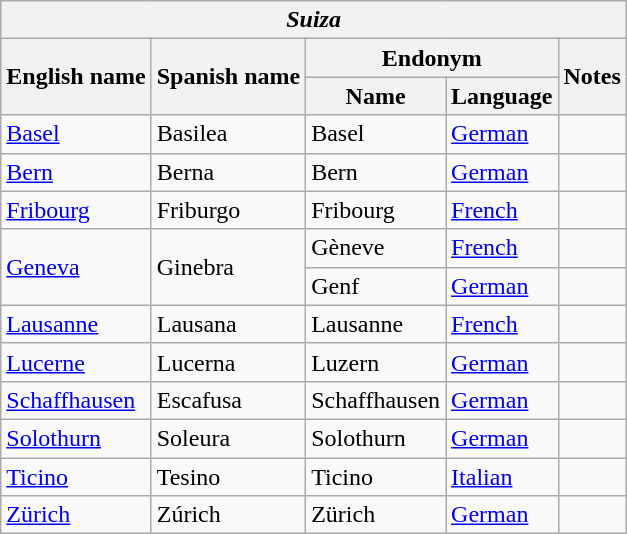<table class="wikitable sortable">
<tr>
<th colspan="5"> <em>Suiza</em></th>
</tr>
<tr>
<th rowspan="2">English name</th>
<th rowspan="2">Spanish name</th>
<th colspan="2">Endonym</th>
<th rowspan="2">Notes</th>
</tr>
<tr>
<th>Name</th>
<th>Language</th>
</tr>
<tr>
<td><a href='#'>Basel</a></td>
<td>Basilea</td>
<td>Basel</td>
<td><a href='#'>German</a></td>
<td></td>
</tr>
<tr>
<td><a href='#'>Bern</a></td>
<td>Berna</td>
<td>Bern</td>
<td><a href='#'>German</a></td>
<td></td>
</tr>
<tr>
<td><a href='#'>Fribourg</a></td>
<td>Friburgo</td>
<td>Fribourg</td>
<td><a href='#'>French</a></td>
<td></td>
</tr>
<tr>
<td rowspan="2"><a href='#'>Geneva</a></td>
<td rowspan="2">Ginebra</td>
<td>Gèneve</td>
<td><a href='#'>French</a></td>
<td></td>
</tr>
<tr>
<td>Genf</td>
<td><a href='#'>German</a></td>
<td></td>
</tr>
<tr>
<td><a href='#'>Lausanne</a></td>
<td>Lausana</td>
<td>Lausanne</td>
<td><a href='#'>French</a></td>
<td></td>
</tr>
<tr>
<td><a href='#'>Lucerne</a></td>
<td>Lucerna</td>
<td>Luzern</td>
<td><a href='#'>German</a></td>
<td></td>
</tr>
<tr>
<td><a href='#'>Schaffhausen</a></td>
<td>Escafusa</td>
<td>Schaffhausen</td>
<td><a href='#'>German</a></td>
<td></td>
</tr>
<tr>
<td><a href='#'>Solothurn</a></td>
<td>Soleura</td>
<td>Solothurn</td>
<td><a href='#'>German</a></td>
<td></td>
</tr>
<tr>
<td><a href='#'>Ticino</a></td>
<td>Tesino</td>
<td>Ticino</td>
<td><a href='#'>Italian</a></td>
<td></td>
</tr>
<tr>
<td><a href='#'>Zürich</a></td>
<td>Zúrich</td>
<td>Zürich</td>
<td><a href='#'>German</a></td>
<td></td>
</tr>
</table>
